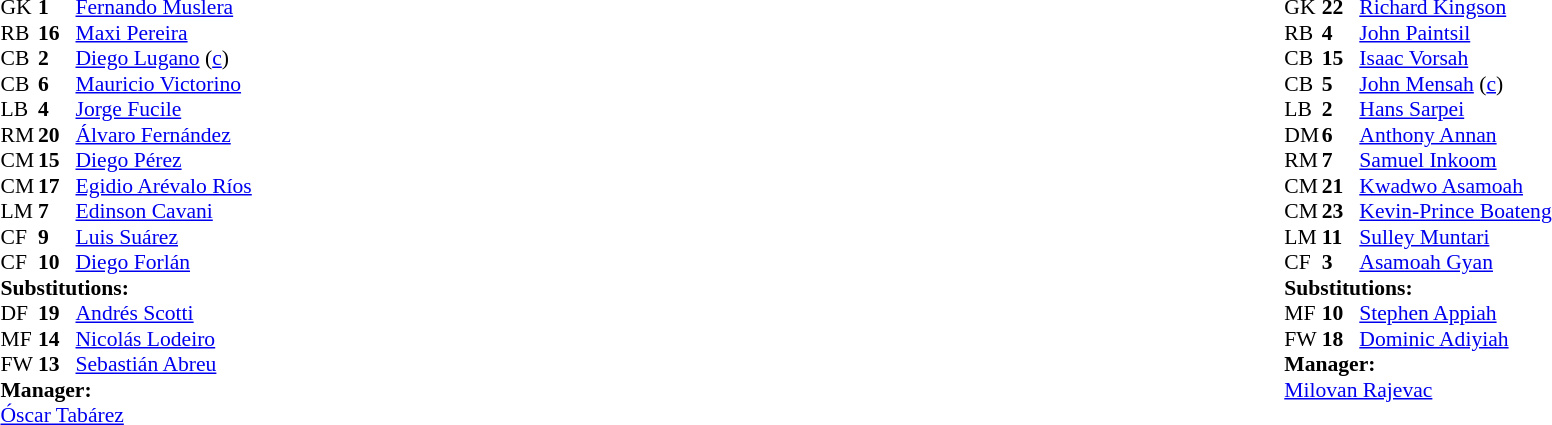<table style="width:100%">
<tr>
<td style="vertical-align:top;width:40%"><br><table style="font-size:90%" cellspacing="0" cellpadding="0">
<tr>
<th width="25"></th>
<th width="25"></th>
</tr>
<tr>
<td>GK</td>
<td><strong>1</strong></td>
<td><a href='#'>Fernando Muslera</a></td>
</tr>
<tr>
<td>RB</td>
<td><strong>16</strong></td>
<td><a href='#'>Maxi Pereira</a></td>
</tr>
<tr>
<td>CB</td>
<td><strong>2</strong></td>
<td><a href='#'>Diego Lugano</a> (<a href='#'>c</a>)</td>
<td></td>
<td></td>
</tr>
<tr>
<td>CB</td>
<td><strong>6</strong></td>
<td><a href='#'>Mauricio Victorino</a></td>
</tr>
<tr>
<td>LB</td>
<td><strong>4</strong></td>
<td><a href='#'>Jorge Fucile</a></td>
<td></td>
</tr>
<tr>
<td>RM</td>
<td><strong>20</strong></td>
<td><a href='#'>Álvaro Fernández</a></td>
<td></td>
<td></td>
</tr>
<tr>
<td>CM</td>
<td><strong>15</strong></td>
<td><a href='#'>Diego Pérez</a></td>
<td></td>
</tr>
<tr>
<td>CM</td>
<td><strong>17</strong></td>
<td><a href='#'>Egidio Arévalo Ríos</a></td>
<td></td>
</tr>
<tr>
<td>LM</td>
<td><strong>7</strong></td>
<td><a href='#'>Edinson Cavani</a></td>
<td></td>
<td></td>
</tr>
<tr>
<td>CF</td>
<td><strong>9</strong></td>
<td><a href='#'>Luis Suárez</a></td>
<td></td>
</tr>
<tr>
<td>CF</td>
<td><strong>10</strong></td>
<td><a href='#'>Diego Forlán</a></td>
</tr>
<tr>
<td colspan=3><strong>Substitutions:</strong></td>
</tr>
<tr>
<td>DF</td>
<td><strong>19</strong></td>
<td><a href='#'>Andrés Scotti</a></td>
<td></td>
<td></td>
</tr>
<tr>
<td>MF</td>
<td><strong>14</strong></td>
<td><a href='#'>Nicolás Lodeiro</a></td>
<td></td>
<td></td>
</tr>
<tr>
<td>FW</td>
<td><strong>13</strong></td>
<td><a href='#'>Sebastián Abreu</a></td>
<td></td>
<td></td>
</tr>
<tr>
<td colspan=3><strong>Manager:</strong></td>
</tr>
<tr>
<td colspan=3><a href='#'>Óscar Tabárez</a></td>
</tr>
</table>
</td>
<td valign="top"></td>
<td style="vertical-align:top;width:50%"><br><table cellspacing="0" cellpadding="0" style="font-size:90%;margin:auto">
<tr>
<th width=25></th>
<th width=25></th>
</tr>
<tr>
<td>GK</td>
<td><strong>22</strong></td>
<td><a href='#'>Richard Kingson</a></td>
</tr>
<tr>
<td>RB</td>
<td><strong>4</strong></td>
<td><a href='#'>John Paintsil</a></td>
<td></td>
</tr>
<tr>
<td>CB</td>
<td><strong>15</strong></td>
<td><a href='#'>Isaac Vorsah</a></td>
</tr>
<tr>
<td>CB</td>
<td><strong>5</strong></td>
<td><a href='#'>John Mensah</a> (<a href='#'>c</a>)</td>
<td></td>
</tr>
<tr>
<td>LB</td>
<td><strong>2</strong></td>
<td><a href='#'>Hans Sarpei</a></td>
<td></td>
</tr>
<tr>
<td>DM</td>
<td><strong>6</strong></td>
<td><a href='#'>Anthony Annan</a></td>
</tr>
<tr>
<td>RM</td>
<td><strong>7</strong></td>
<td><a href='#'>Samuel Inkoom</a></td>
<td></td>
<td></td>
</tr>
<tr>
<td>CM</td>
<td><strong>21</strong></td>
<td><a href='#'>Kwadwo Asamoah</a></td>
</tr>
<tr>
<td>CM</td>
<td><strong>23</strong></td>
<td><a href='#'>Kevin-Prince Boateng</a></td>
</tr>
<tr>
<td>LM</td>
<td><strong>11</strong></td>
<td><a href='#'>Sulley Muntari</a></td>
<td></td>
<td></td>
</tr>
<tr>
<td>CF</td>
<td><strong>3</strong></td>
<td><a href='#'>Asamoah Gyan</a></td>
</tr>
<tr>
<td colspan=3><strong>Substitutions:</strong></td>
</tr>
<tr>
<td>MF</td>
<td><strong>10</strong></td>
<td><a href='#'>Stephen Appiah</a></td>
<td></td>
<td></td>
</tr>
<tr>
<td>FW</td>
<td><strong>18</strong></td>
<td><a href='#'>Dominic Adiyiah</a></td>
<td></td>
<td></td>
</tr>
<tr>
<td colspan=3><strong>Manager:</strong></td>
</tr>
<tr>
<td colspan=4> <a href='#'>Milovan Rajevac</a></td>
</tr>
</table>
</td>
</tr>
</table>
